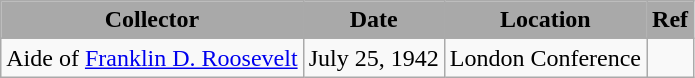<table class="wikitable" border="1">
<tr>
<th style="background:darkGrey;">Collector</th>
<th style="background:darkGrey;">Date</th>
<th style="background:darkGrey;">Location</th>
<th style="background:darkGrey;">Ref</th>
</tr>
<tr>
<td>Aide of <a href='#'>Franklin D. Roosevelt</a></td>
<td>July 25, 1942</td>
<td>London Conference</td>
<td></td>
</tr>
</table>
